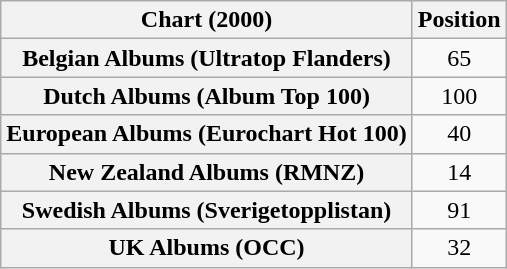<table class="wikitable plainrowheaders sortable">
<tr>
<th>Chart (2000)</th>
<th>Position</th>
</tr>
<tr>
<th scope="row">Belgian Albums (Ultratop Flanders)</th>
<td style="text-align:center;">65</td>
</tr>
<tr>
<th scope="row">Dutch Albums (Album Top 100)</th>
<td style="text-align:center;">100</td>
</tr>
<tr>
<th scope="row">European Albums (Eurochart Hot 100)</th>
<td align=center>40</td>
</tr>
<tr>
<th scope="row">New Zealand Albums (RMNZ)</th>
<td style="text-align:center;">14</td>
</tr>
<tr>
<th scope="row">Swedish Albums (Sverigetopplistan)</th>
<td style="text-align:center;">91</td>
</tr>
<tr>
<th scope="row">UK Albums (OCC)</th>
<td style="text-align:center;">32</td>
</tr>
</table>
